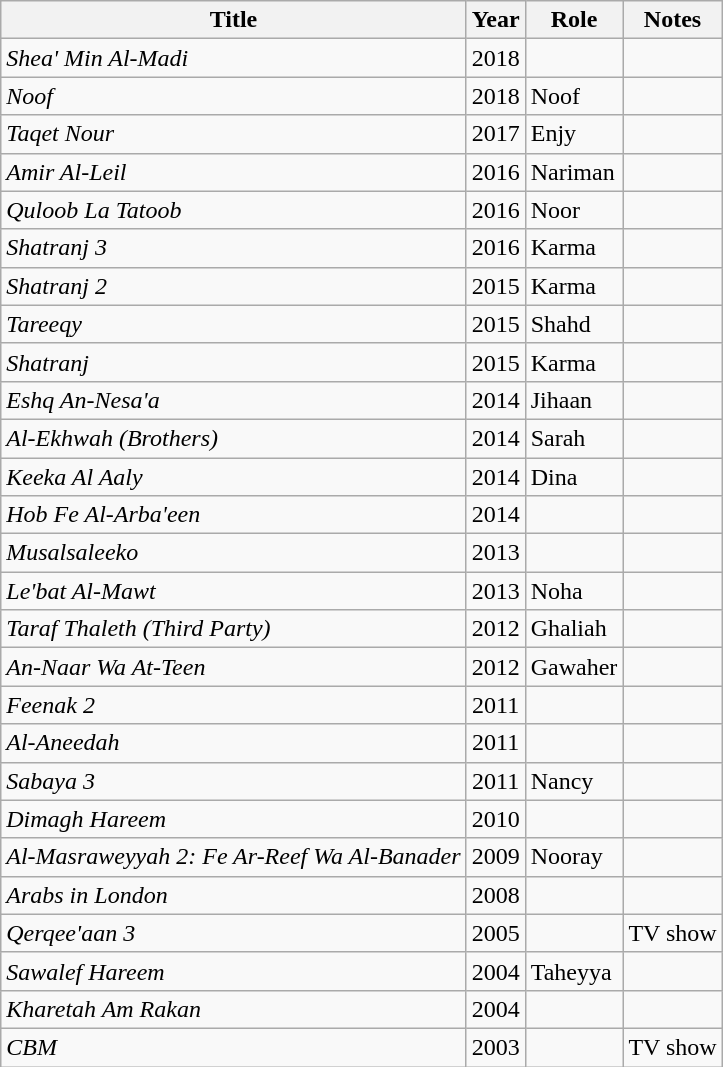<table class="wikitable sortable">
<tr>
<th>Title</th>
<th>Year</th>
<th>Role</th>
<th>Notes</th>
</tr>
<tr>
<td><em>Shea' Min Al-Madi</em></td>
<td align="center">2018</td>
<td></td>
<td></td>
</tr>
<tr>
<td><em>Noof</em></td>
<td align="center">2018</td>
<td>Noof</td>
<td></td>
</tr>
<tr>
<td><em>Taqet Nour</em></td>
<td align="center">2017</td>
<td>Enjy</td>
<td></td>
</tr>
<tr>
<td><em>Amir Al-Leil</em></td>
<td align="center">2016</td>
<td>Nariman</td>
<td></td>
</tr>
<tr>
<td><em>Quloob La Tatoob</em></td>
<td align="center">2016</td>
<td>Noor</td>
<td></td>
</tr>
<tr>
<td><em>Shatranj 3</em></td>
<td align="center">2016</td>
<td>Karma</td>
<td></td>
</tr>
<tr>
<td><em>Shatranj 2</em></td>
<td align="center">2015</td>
<td>Karma</td>
<td></td>
</tr>
<tr>
<td><em>Tareeqy</em></td>
<td align="center">2015</td>
<td>Shahd</td>
<td></td>
</tr>
<tr>
<td><em>Shatranj</em></td>
<td align="center">2015</td>
<td>Karma</td>
<td></td>
</tr>
<tr>
<td><em>Eshq An-Nesa'a</em></td>
<td align="center">2014</td>
<td>Jihaan</td>
<td></td>
</tr>
<tr>
<td><em>Al-Ekhwah (Brothers)</em></td>
<td align="center">2014</td>
<td>Sarah</td>
<td></td>
</tr>
<tr>
<td><em>Keeka Al Aaly</em></td>
<td align="center">2014</td>
<td>Dina</td>
<td></td>
</tr>
<tr>
<td><em>Hob Fe Al-Arba'een</em></td>
<td align="center">2014</td>
<td></td>
<td></td>
</tr>
<tr>
<td><em>Musalsaleeko</em></td>
<td align="center">2013</td>
<td></td>
<td></td>
</tr>
<tr>
<td><em>Le'bat Al-Mawt</em></td>
<td align="center">2013</td>
<td>Noha</td>
<td></td>
</tr>
<tr>
<td><em>Taraf Thaleth (Third Party)</em></td>
<td align="center">2012</td>
<td>Ghaliah</td>
<td></td>
</tr>
<tr>
<td><em>An-Naar Wa At-Teen</em></td>
<td align="center">2012</td>
<td>Gawaher</td>
<td></td>
</tr>
<tr>
<td><em>Feenak 2</em></td>
<td align="center">2011</td>
<td></td>
<td></td>
</tr>
<tr>
<td><em>Al-Aneedah</em></td>
<td align="center">2011</td>
<td></td>
<td></td>
</tr>
<tr>
<td><em>Sabaya 3</em></td>
<td align="center">2011</td>
<td>Nancy</td>
<td></td>
</tr>
<tr>
<td><em>Dimagh Hareem</em></td>
<td align="center">2010</td>
<td></td>
<td></td>
</tr>
<tr>
<td><em>Al-Masraweyyah 2: Fe Ar-Reef Wa Al-Banader</em></td>
<td align="center">2009</td>
<td>Nooray</td>
<td></td>
</tr>
<tr>
<td><em>Arabs in London</em></td>
<td align="center">2008</td>
<td></td>
<td></td>
</tr>
<tr>
<td><em>Qerqee'aan 3</em></td>
<td align="center">2005</td>
<td></td>
<td>TV show</td>
</tr>
<tr>
<td><em>Sawalef Hareem</em></td>
<td align="center">2004</td>
<td>Taheyya</td>
<td></td>
</tr>
<tr>
<td><em>Kharetah Am Rakan</em></td>
<td align="center">2004</td>
<td></td>
<td></td>
</tr>
<tr>
<td><em>CBM</em></td>
<td align="center">2003</td>
<td></td>
<td>TV show</td>
</tr>
</table>
